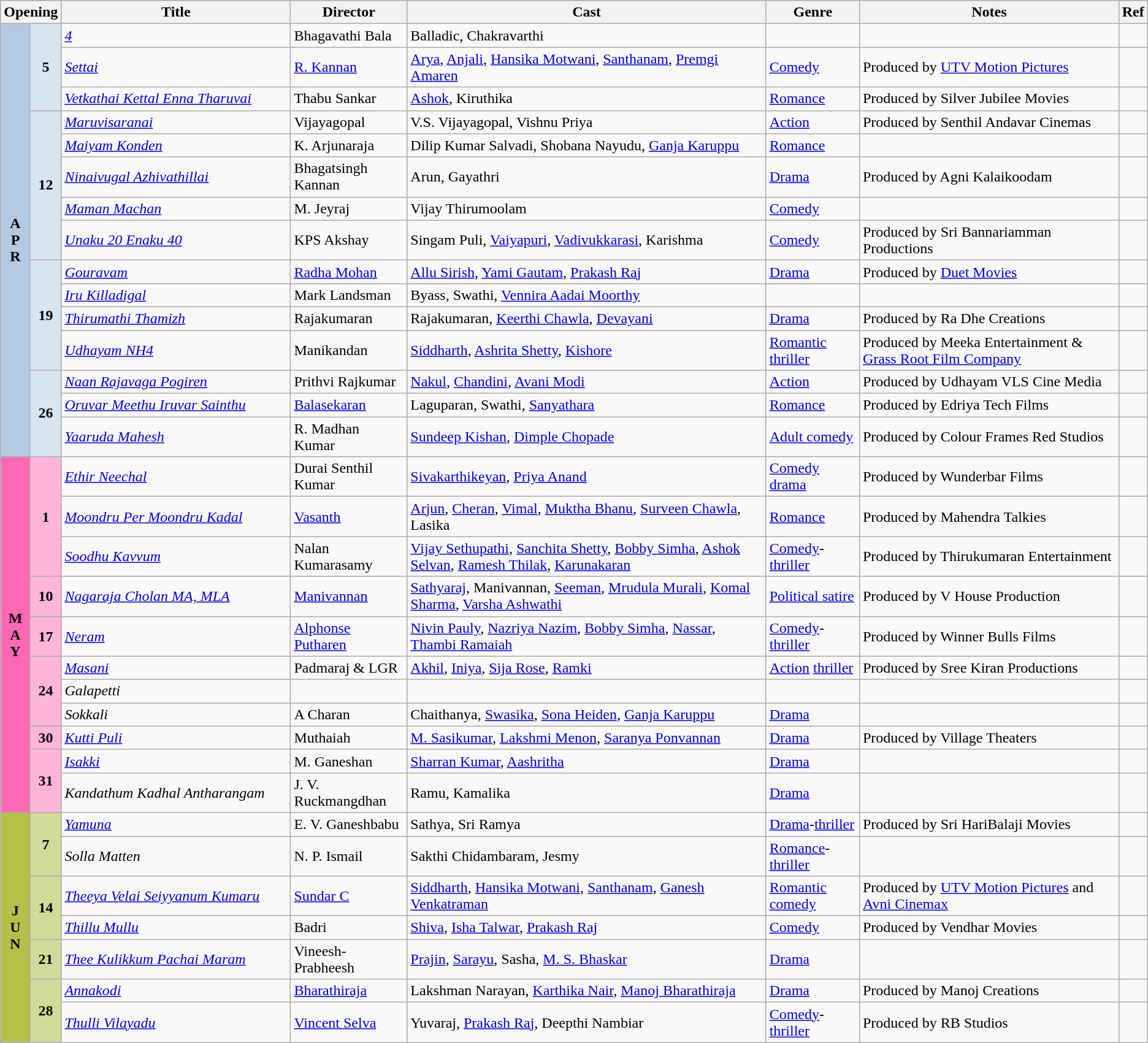<table class="wikitable" id="wikitable-20130604">
<tr style="background:#b0e0e6; text-align:center;">
<th colspan="2"><strong>Opening</strong></th>
<th style="width:20%;"><strong>Title</strong></th>
<th>Director</th>
<th>Cast</th>
<th>Genre</th>
<th>Notes</th>
<th>Ref</th>
</tr>
<tr April!>
<td rowspan="15"   style="text-align:center; background:#b4cae3; textcolor:#000;"><strong>A<br>P<br>R</strong></td>
<td rowspan="3" style="text-align:center;background:#d9e4f1;"><strong>5</strong></td>
<td><em><a href='#'>4</a></em></td>
<td>Bhagavathi Bala</td>
<td>Balladic, Chakravarthi</td>
<td></td>
<td></td>
<td></td>
</tr>
<tr>
<td><em><a href='#'>Settai</a></em></td>
<td><a href='#'>R. Kannan</a></td>
<td><a href='#'>Arya</a>, <a href='#'>Anjali</a>, <a href='#'>Hansika Motwani</a>, <a href='#'>Santhanam</a>, <a href='#'>Premgi Amaren</a></td>
<td><a href='#'>Comedy</a></td>
<td>Produced by <a href='#'>UTV Motion Pictures</a></td>
<td></td>
</tr>
<tr>
<td><em><a href='#'>Vetkathai Kettal Enna Tharuvai</a></em></td>
<td>Thabu Sankar</td>
<td><a href='#'>Ashok</a>, Kiruthika</td>
<td><a href='#'>Romance</a></td>
<td>Produced by Silver Jubilee Movies</td>
<td></td>
</tr>
<tr>
<td rowspan="5" style="text-align:center;background:#d9e4f1;"><strong>12</strong></td>
<td><em><a href='#'>Maruvisaranai</a></em></td>
<td>Vijayagopal</td>
<td>V.S. Vijayagopal, Vishnu Priya</td>
<td><a href='#'>Action</a></td>
<td>Produced by Senthil Andavar Cinemas</td>
<td></td>
</tr>
<tr>
<td><em><a href='#'>Maiyam Konden</a></em></td>
<td>K. Arjunaraja</td>
<td>Dilip Kumar Salvadi, Shobana Nayudu, <a href='#'>Ganja Karuppu</a></td>
<td><a href='#'>Romance</a></td>
<td></td>
<td></td>
</tr>
<tr>
<td><em><a href='#'>Ninaivugal Azhivathillai</a></em></td>
<td>Bhagatsingh Kannan</td>
<td>Arun, Gayathri</td>
<td><a href='#'>Drama</a></td>
<td>Produced by Agni Kalaikoodam</td>
<td></td>
</tr>
<tr>
<td><em><a href='#'>Maman Machan</a></em></td>
<td>M. Jeyraj</td>
<td>Vijay Thirumoolam</td>
<td><a href='#'>Comedy</a></td>
<td></td>
<td></td>
</tr>
<tr>
<td><em><a href='#'>Unaku 20 Enaku 40</a></em></td>
<td>KPS Akshay</td>
<td>Singam Puli, <a href='#'>Vaiyapuri</a>, <a href='#'>Vadivukkarasi</a>, Karishma</td>
<td><a href='#'>Comedy</a></td>
<td>Produced by Sri Bannariamman Productions</td>
<td></td>
</tr>
<tr>
<td rowspan="4" style="text-align:center;background:#d9e4f1;"><strong>19</strong></td>
<td><em><a href='#'>Gouravam</a></em></td>
<td><a href='#'>Radha Mohan</a></td>
<td><a href='#'>Allu Sirish</a>, <a href='#'>Yami Gautam</a>, <a href='#'>Prakash Raj</a></td>
<td><a href='#'>Drama</a></td>
<td>Produced by <a href='#'>Duet Movies</a></td>
<td></td>
</tr>
<tr>
<td><em><a href='#'>Iru Killadigal</a></em></td>
<td>Mark Landsman</td>
<td>Byass, Swathi, <a href='#'>Vennira Aadai Moorthy</a></td>
<td></td>
<td></td>
<td></td>
</tr>
<tr>
<td><em><a href='#'>Thirumathi Thamizh</a></em></td>
<td>Rajakumaran</td>
<td>Rajakumaran, <a href='#'>Keerthi Chawla</a>, <a href='#'>Devayani</a></td>
<td><a href='#'>Drama</a></td>
<td>Produced by Ra Dhe Creations</td>
<td></td>
</tr>
<tr>
<td><em><a href='#'>Udhayam NH4</a></em></td>
<td>Manikandan</td>
<td><a href='#'>Siddharth</a>, <a href='#'>Ashrita Shetty</a>, <a href='#'>Kishore</a></td>
<td><a href='#'>Romantic thriller</a></td>
<td>Produced by Meeka Entertainment & <a href='#'>Grass Root Film Company</a></td>
<td></td>
</tr>
<tr>
<td rowspan="3" style="text-align:center;background:#d9e4f1;"><strong>26</strong></td>
<td><em><a href='#'>Naan Rajavaga Pogiren</a></em></td>
<td>Prithvi Rajkumar</td>
<td><a href='#'>Nakul</a>, <a href='#'>Chandini</a>, <a href='#'>Avani Modi</a></td>
<td><a href='#'>Action</a></td>
<td>Produced by Udhayam VLS Cine Media</td>
<td></td>
</tr>
<tr>
<td><em><a href='#'>Oruvar Meethu Iruvar Sainthu</a></em></td>
<td><a href='#'>Balasekaran</a></td>
<td>Laguparan, Swathi, <a href='#'>Sanyathara</a></td>
<td><a href='#'>Romance</a></td>
<td>Produced by Edriya Tech Films</td>
<td></td>
</tr>
<tr>
<td><em><a href='#'>Yaaruda Mahesh</a></em></td>
<td>R. Madhan Kumar</td>
<td><a href='#'>Sundeep Kishan</a>, <a href='#'>Dimple Chopade</a></td>
<td><a href='#'>Adult comedy</a></td>
<td>Produced by Colour Frames Red Studios</td>
<td></td>
</tr>
<tr May!>
<td rowspan="11" style="text-align:center; background:hotPink; textcolor:#000;"><strong>M<br>A<br>Y</strong></td>
<td rowspan="3" style="text-align:center;background:#ffb5da;"><strong>1</strong></td>
<td><em><a href='#'>Ethir Neechal</a></em></td>
<td>Durai Senthil Kumar</td>
<td><a href='#'>Sivakarthikeyan</a>, <a href='#'>Priya Anand</a></td>
<td><a href='#'>Comedy drama</a></td>
<td>Produced by Wunderbar Films</td>
<td></td>
</tr>
<tr>
<td><em><a href='#'>Moondru Per Moondru Kadal</a></em></td>
<td><a href='#'>Vasanth</a></td>
<td><a href='#'>Arjun</a>, <a href='#'>Cheran</a>, <a href='#'>Vimal</a>, <a href='#'>Muktha Bhanu</a>, <a href='#'>Surveen Chawla</a>, Lasika</td>
<td><a href='#'>Romance</a></td>
<td>Produced by Mahendra Talkies</td>
<td></td>
</tr>
<tr>
<td><em><a href='#'>Soodhu Kavvum</a></em></td>
<td>Nalan Kumarasamy</td>
<td><a href='#'>Vijay Sethupathi</a>, <a href='#'>Sanchita Shetty</a>, <a href='#'>Bobby Simha</a>, <a href='#'>Ashok Selvan</a>, <a href='#'>Ramesh Thilak</a>, <a href='#'>Karunakaran</a></td>
<td><a href='#'>Comedy</a>-<a href='#'>thriller</a></td>
<td>Produced by Thirukumaran Entertainment</td>
<td></td>
</tr>
<tr>
<td style="text-align:center; background:#ffb5da;"><strong>10</strong></td>
<td><em><a href='#'>Nagaraja Cholan MA, MLA</a></em></td>
<td><a href='#'>Manivannan</a></td>
<td><a href='#'>Sathyaraj</a>, Manivannan, <a href='#'>Seeman</a>, <a href='#'>Mrudula Murali</a>, <a href='#'>Komal Sharma</a>, <a href='#'>Varsha Ashwathi</a></td>
<td><a href='#'>Political satire</a></td>
<td>Produced by V House Production</td>
<td></td>
</tr>
<tr>
<td style="text-align:center; background:#ffb5da;"><strong>17</strong></td>
<td><em><a href='#'>Neram</a></em></td>
<td><a href='#'>Alphonse Putharen</a></td>
<td><a href='#'>Nivin Pauly</a>, <a href='#'>Nazriya Nazim</a>, <a href='#'>Bobby Simha</a>, <a href='#'>Nassar</a>, <a href='#'>Thambi Ramaiah</a></td>
<td><a href='#'>Comedy</a>-<a href='#'>thriller</a></td>
<td>Produced by Winner Bulls Films</td>
<td></td>
</tr>
<tr>
<td rowspan="3" style="text-align:center;background:#ffb5da;"><strong>24</strong></td>
<td><em><a href='#'>Masani</a></em></td>
<td>Padmaraj & LGR</td>
<td><a href='#'>Akhil</a>, <a href='#'>Iniya</a>, <a href='#'>Sija Rose</a>, <a href='#'>Ramki</a></td>
<td><a href='#'>Action</a>  <a href='#'>thriller</a></td>
<td>Produced by Sree Kiran Productions</td>
<td></td>
</tr>
<tr>
<td><em>Galapetti</em></td>
<td></td>
<td></td>
<td></td>
<td></td>
<td></td>
</tr>
<tr>
<td><em>Sokkali</em></td>
<td>A Charan</td>
<td>Chaithanya, <a href='#'>Swasika</a>, <a href='#'>Sona Heiden</a>, <a href='#'>Ganja Karuppu</a></td>
<td><a href='#'>Drama</a></td>
<td></td>
<td></td>
</tr>
<tr>
<td style="text-align:center; background:#ffb5da;"><strong>30</strong></td>
<td><em><a href='#'>Kutti Puli</a></em></td>
<td>Muthaiah</td>
<td><a href='#'>M. Sasikumar</a>, <a href='#'>Lakshmi Menon</a>, <a href='#'>Saranya Ponvannan</a></td>
<td><a href='#'>Drama</a></td>
<td>Produced by Village Theaters</td>
<td></td>
</tr>
<tr>
<td rowspan="2" style="text-align:center;background:#ffb5da;"><strong>31</strong></td>
<td><em><a href='#'>Isakki</a></em></td>
<td>M. Ganeshan</td>
<td><a href='#'>Sharran Kumar</a>, <a href='#'>Aashritha</a></td>
<td><a href='#'>Drama</a></td>
<td></td>
<td></td>
</tr>
<tr>
<td><em>Kandathum Kadhal Antharangam</em></td>
<td>J. V. Ruckmangdhan</td>
<td>Ramu, Kamalika</td>
<td><a href='#'>Drama</a></td>
<td></td>
<td></td>
</tr>
<tr June!>
<td rowspan="7" style="text-align:center; background:#B2C248; textcolor:#000;"><strong>J<br>U<br>N</strong></td>
<td rowspan="2" style="text-align:center;background:#D1DA98;"><strong>7</strong></td>
<td><em><a href='#'>Yamuna</a></em></td>
<td>E. V. Ganeshbabu</td>
<td>Sathya, Sri Ramya</td>
<td><a href='#'>Drama</a>-<a href='#'>thriller</a></td>
<td>Produced by Sri HariBalaji Movies</td>
<td></td>
</tr>
<tr>
<td><em>Solla Matten</em></td>
<td>N. P. Ismail</td>
<td>Sakthi Chidambaram, Jesmy</td>
<td><a href='#'>Romance</a>-<a href='#'>thriller</a></td>
<td></td>
<td></td>
</tr>
<tr>
<td rowspan="2" style="text-align:center;background:#D1DA98;"><strong>14</strong></td>
<td><em><a href='#'>Theeya Velai Seiyyanum Kumaru</a></em></td>
<td><a href='#'>Sundar C</a></td>
<td><a href='#'>Siddharth</a>, <a href='#'>Hansika Motwani</a>, <a href='#'>Santhanam</a>, <a href='#'>Ganesh Venkatraman</a></td>
<td><a href='#'>Romantic comedy</a></td>
<td>Produced by <a href='#'>UTV Motion Pictures</a> and <a href='#'>Avni Cinemax</a></td>
<td></td>
</tr>
<tr>
<td><em><a href='#'>Thillu Mullu</a></em></td>
<td>Badri</td>
<td><a href='#'>Shiva</a>, <a href='#'>Isha Talwar</a>, <a href='#'>Prakash Raj</a></td>
<td><a href='#'>Comedy</a></td>
<td>Produced by Vendhar Movies</td>
<td></td>
</tr>
<tr>
<td style="text-align:center;background:#D1DA98;"><strong>21</strong></td>
<td><em><a href='#'>Thee Kulikkum Pachai Maram</a></em></td>
<td>Vineesh-Prabheesh</td>
<td><a href='#'>Prajin</a>, <a href='#'>Sarayu</a>, Sasha, <a href='#'>M. S. Bhaskar</a></td>
<td><a href='#'>Drama</a></td>
<td></td>
<td></td>
</tr>
<tr>
<td rowspan="2" style="text-align:center;background:#D1DA98;"><strong>28</strong></td>
<td><em><a href='#'>Annakodi</a></em></td>
<td><a href='#'>Bharathiraja</a></td>
<td>Lakshman Narayan, <a href='#'>Karthika Nair</a>, <a href='#'>Manoj Bharathiraja</a></td>
<td><a href='#'>Drama</a></td>
<td>Produced by Manoj Creations</td>
<td></td>
</tr>
<tr>
<td><em><a href='#'>Thulli Vilayadu</a></em></td>
<td><a href='#'>Vincent Selva</a></td>
<td>Yuvaraj, <a href='#'>Prakash Raj</a>, Deepthi Nambiar</td>
<td><a href='#'>Comedy</a>-<a href='#'>thriller</a></td>
<td>Produced by RB Studios</td>
<td></td>
</tr>
</table>
